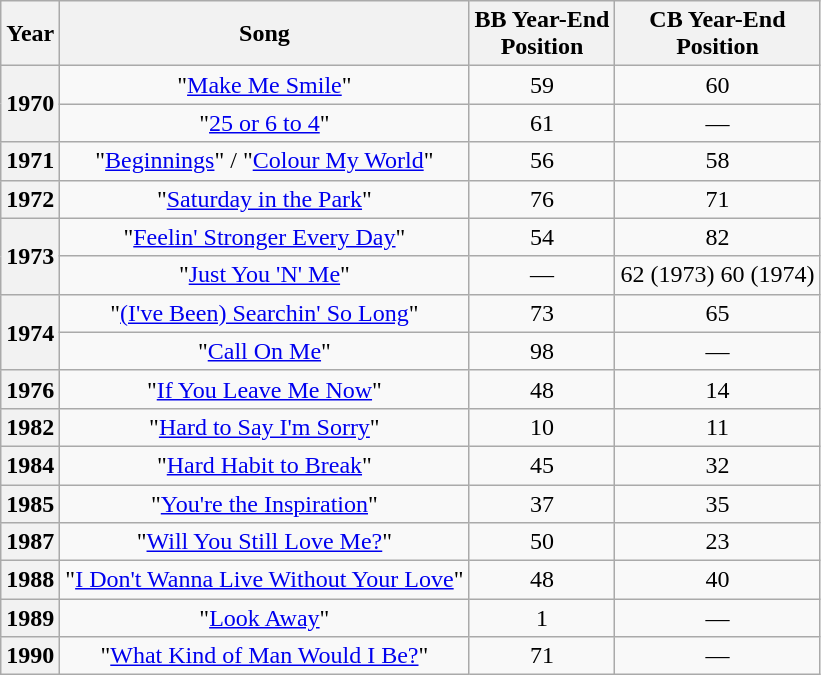<table class="wikitable plainrowheaders" style="text-align:center;" border="2">
<tr>
<th>Year</th>
<th>Song</th>
<th>BB Year-End<br>Position</th>
<th>CB Year-End<br>Position</th>
</tr>
<tr>
<th scope="row" rowspan="2">1970</th>
<td>"<a href='#'>Make Me Smile</a>"</td>
<td>59</td>
<td>60</td>
</tr>
<tr>
<td>"<a href='#'>25 or 6 to 4</a>"</td>
<td>61</td>
<td>—</td>
</tr>
<tr>
<th scope="row">1971</th>
<td>"<a href='#'>Beginnings</a>" / "<a href='#'>Colour My World</a>"</td>
<td>56</td>
<td>58</td>
</tr>
<tr>
<th scope="row">1972</th>
<td>"<a href='#'>Saturday in the Park</a>"</td>
<td>76</td>
<td>71</td>
</tr>
<tr>
<th scope="row"rowspan="2">1973</th>
<td>"<a href='#'>Feelin' Stronger Every Day</a>"</td>
<td>54</td>
<td>82</td>
</tr>
<tr>
<td>"<a href='#'>Just You 'N' Me</a>"</td>
<td>—</td>
<td>62 (1973) 60 (1974)</td>
</tr>
<tr>
<th scope="row" rowspan="2">1974</th>
<td>"<a href='#'>(I've Been) Searchin' So Long</a>"</td>
<td>73</td>
<td>65</td>
</tr>
<tr>
<td>"<a href='#'>Call On Me</a>"</td>
<td>98</td>
<td>—</td>
</tr>
<tr>
<th scope="row">1976</th>
<td>"<a href='#'>If You Leave Me Now</a>"</td>
<td>48</td>
<td>14</td>
</tr>
<tr>
<th scope="row">1982</th>
<td>"<a href='#'>Hard to Say I'm Sorry</a>"</td>
<td>10</td>
<td>11</td>
</tr>
<tr>
<th scope="row">1984</th>
<td>"<a href='#'>Hard Habit to Break</a>"</td>
<td>45</td>
<td>32</td>
</tr>
<tr>
<th scope="row">1985</th>
<td>"<a href='#'>You're the Inspiration</a>"</td>
<td>37</td>
<td>35</td>
</tr>
<tr>
<th scope="row">1987</th>
<td>"<a href='#'>Will You Still Love Me?</a>"</td>
<td>50</td>
<td>23</td>
</tr>
<tr>
<th scope="row">1988</th>
<td>"<a href='#'>I Don't Wanna Live Without Your Love</a>"</td>
<td>48</td>
<td>40</td>
</tr>
<tr>
<th scope="row">1989</th>
<td>"<a href='#'>Look Away</a>"</td>
<td>1</td>
<td>—</td>
</tr>
<tr>
<th scope="row">1990</th>
<td>"<a href='#'>What Kind of Man Would I Be?</a>"</td>
<td>71</td>
<td>—</td>
</tr>
</table>
